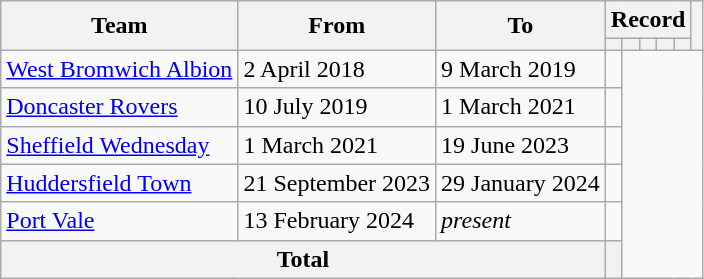<table class=wikitable style=text-align:center>
<tr>
<th rowspan=2>Team</th>
<th rowspan=2>From</th>
<th rowspan=2>To</th>
<th colspan=5>Record</th>
<th rowspan=2></th>
</tr>
<tr>
<th></th>
<th></th>
<th></th>
<th></th>
<th></th>
</tr>
<tr>
<td align=left><a href='#'>West Bromwich Albion</a></td>
<td align=left>2 April 2018</td>
<td align=left>9 March 2019<br></td>
<td></td>
</tr>
<tr>
<td align=left><a href='#'>Doncaster Rovers</a></td>
<td align=left>10 July 2019</td>
<td align=left>1 March 2021<br></td>
<td></td>
</tr>
<tr>
<td align=left><a href='#'>Sheffield Wednesday</a></td>
<td align=left>1 March 2021</td>
<td align=left>19 June 2023<br></td>
<td></td>
</tr>
<tr>
<td align=left><a href='#'>Huddersfield Town</a></td>
<td align=left>21 September 2023</td>
<td align=left>29 January 2024<br></td>
<td></td>
</tr>
<tr>
<td align=left><a href='#'>Port Vale</a></td>
<td align=left>13 February 2024</td>
<td align=left><em>present</em><br></td>
<td></td>
</tr>
<tr>
<th colspan=3>Total<br></th>
<th></th>
</tr>
</table>
